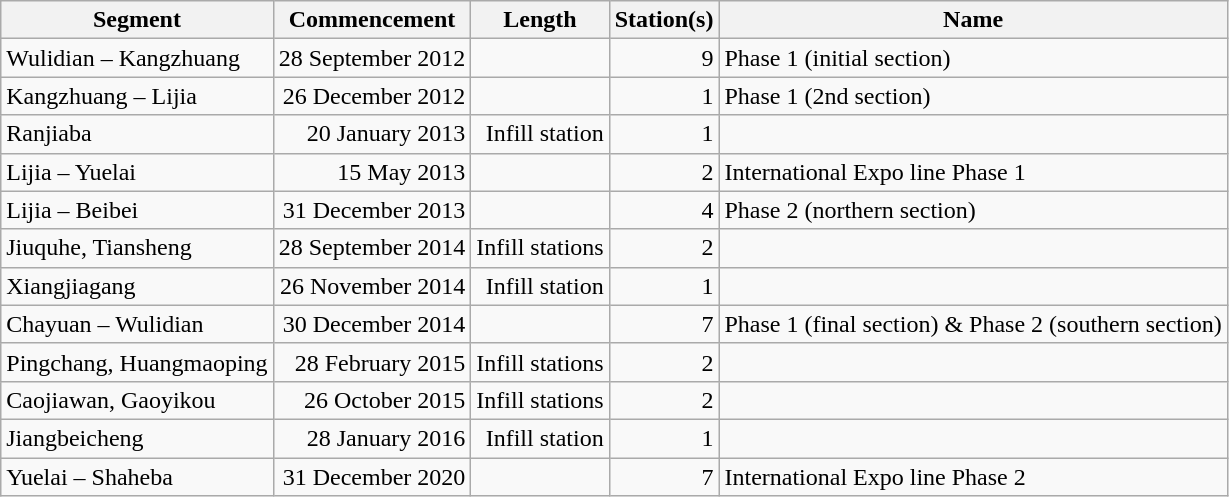<table class="wikitable" style="border-collapse: collapse; text-align: right;">
<tr>
<th>Segment</th>
<th>Commencement</th>
<th>Length</th>
<th>Station(s)</th>
<th>Name</th>
</tr>
<tr>
<td style="text-align: left;">Wulidian – Kangzhuang</td>
<td>28 September 2012</td>
<td></td>
<td>9</td>
<td style="text-align: left;">Phase 1 (initial section)</td>
</tr>
<tr>
<td style="text-align: left;">Kangzhuang – Lijia</td>
<td>26 December 2012</td>
<td></td>
<td>1</td>
<td style="text-align: left;">Phase 1 (2nd section)</td>
</tr>
<tr>
<td style="text-align: left;">Ranjiaba</td>
<td>20 January 2013</td>
<td>Infill station</td>
<td>1</td>
<td style="text-align: left;"></td>
</tr>
<tr>
<td style="text-align: left;">Lijia – Yuelai</td>
<td>15 May 2013</td>
<td></td>
<td>2</td>
<td style="text-align: left;">International Expo line Phase 1</td>
</tr>
<tr>
<td style="text-align: left;">Lijia – Beibei</td>
<td>31 December 2013</td>
<td></td>
<td>4</td>
<td style="text-align: left;">Phase 2 (northern section)</td>
</tr>
<tr>
<td style="text-align: left;">Jiuquhe, Tiansheng</td>
<td>28 September 2014</td>
<td>Infill stations</td>
<td>2</td>
<td style="text-align: left;"></td>
</tr>
<tr>
<td style="text-align: left;">Xiangjiagang</td>
<td>26 November 2014</td>
<td>Infill station</td>
<td>1</td>
<td style="text-align: left;"></td>
</tr>
<tr>
<td style="text-align: left;">Chayuan – Wulidian</td>
<td>30 December 2014</td>
<td></td>
<td>7</td>
<td style="text-align: left;">Phase 1 (final section) & Phase 2 (southern section)</td>
</tr>
<tr>
<td style="text-align: left;">Pingchang, Huangmaoping</td>
<td>28 February 2015</td>
<td>Infill stations</td>
<td>2</td>
<td style="text-align: left;"></td>
</tr>
<tr>
<td style="text-align: left;">Caojiawan, Gaoyikou</td>
<td>26 October 2015</td>
<td>Infill stations</td>
<td>2</td>
<td style="text-align: left;"></td>
</tr>
<tr>
<td style="text-align: left;">Jiangbeicheng</td>
<td>28 January 2016</td>
<td>Infill station</td>
<td>1</td>
<td style="text-align: left;"></td>
</tr>
<tr>
<td style="text-align: left;">Yuelai – Shaheba</td>
<td>31 December 2020</td>
<td></td>
<td>7</td>
<td style="text-align: left;">International Expo line Phase 2</td>
</tr>
</table>
